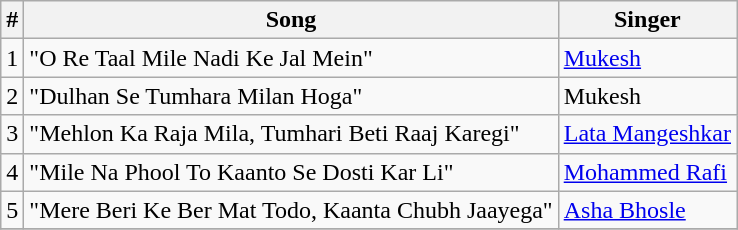<table class="wikitable">
<tr>
<th>#</th>
<th>Song</th>
<th>Singer</th>
</tr>
<tr>
<td>1</td>
<td>"O Re Taal Mile Nadi Ke Jal Mein"</td>
<td><a href='#'>Mukesh</a></td>
</tr>
<tr>
<td>2</td>
<td>"Dulhan Se Tumhara Milan Hoga"</td>
<td>Mukesh</td>
</tr>
<tr>
<td>3</td>
<td>"Mehlon Ka Raja Mila, Tumhari Beti Raaj Karegi"</td>
<td><a href='#'>Lata Mangeshkar</a></td>
</tr>
<tr>
<td>4</td>
<td>"Mile Na Phool To Kaanto Se Dosti Kar Li"</td>
<td><a href='#'>Mohammed Rafi</a></td>
</tr>
<tr>
<td>5</td>
<td>"Mere Beri Ke Ber Mat Todo, Kaanta Chubh Jaayega"</td>
<td><a href='#'>Asha Bhosle</a></td>
</tr>
<tr>
</tr>
</table>
